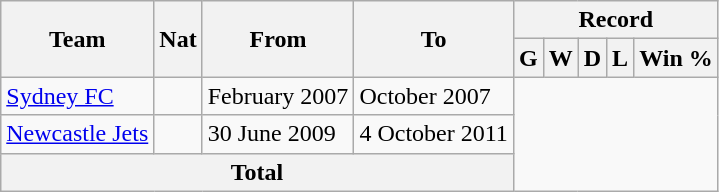<table class="wikitable" style="text-align: center">
<tr>
<th rowspan="2">Team</th>
<th rowspan="2">Nat</th>
<th rowspan="2">From</th>
<th rowspan="2">To</th>
<th colspan="5">Record</th>
</tr>
<tr>
<th>G</th>
<th>W</th>
<th>D</th>
<th>L</th>
<th>Win %</th>
</tr>
<tr>
<td align=left><a href='#'>Sydney FC</a></td>
<td></td>
<td align=left>February 2007</td>
<td align=left>October 2007<br></td>
</tr>
<tr>
<td align=left><a href='#'>Newcastle Jets</a></td>
<td></td>
<td align=left>30 June 2009</td>
<td align=left>4 October 2011<br></td>
</tr>
<tr>
<th colspan="4">Total<br></th>
</tr>
</table>
